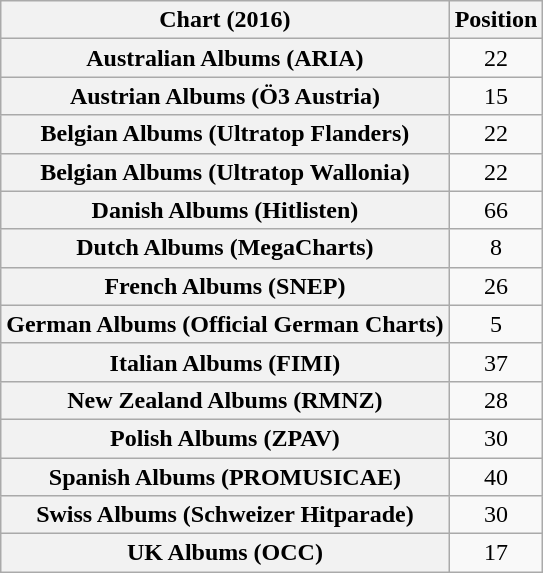<table class="wikitable sortable plainrowheaders" style="text-align:center">
<tr>
<th scope="col">Chart (2016)</th>
<th scope="col">Position</th>
</tr>
<tr>
<th scope="row">Australian Albums (ARIA)</th>
<td>22</td>
</tr>
<tr>
<th scope="row">Austrian Albums (Ö3 Austria)</th>
<td>15</td>
</tr>
<tr>
<th scope="row">Belgian Albums (Ultratop Flanders)</th>
<td>22</td>
</tr>
<tr>
<th scope="row">Belgian Albums (Ultratop Wallonia)</th>
<td>22</td>
</tr>
<tr>
<th scope="row">Danish Albums (Hitlisten)</th>
<td>66</td>
</tr>
<tr>
<th scope="row">Dutch Albums (MegaCharts)</th>
<td>8</td>
</tr>
<tr>
<th scope="row">French Albums (SNEP)</th>
<td>26</td>
</tr>
<tr>
<th scope="row">German Albums (Official German Charts)</th>
<td>5</td>
</tr>
<tr>
<th scope="row">Italian Albums (FIMI)</th>
<td>37</td>
</tr>
<tr>
<th scope="row">New Zealand Albums (RMNZ)</th>
<td>28</td>
</tr>
<tr>
<th scope="row">Polish Albums (ZPAV)</th>
<td>30</td>
</tr>
<tr>
<th scope="row">Spanish Albums (PROMUSICAE)</th>
<td>40</td>
</tr>
<tr>
<th scope="row">Swiss Albums (Schweizer Hitparade)</th>
<td>30</td>
</tr>
<tr>
<th scope="row">UK Albums (OCC)</th>
<td>17</td>
</tr>
</table>
